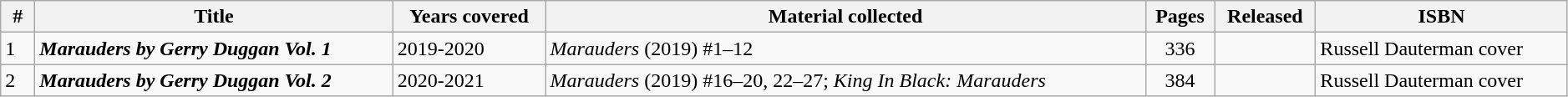<table class="wikitable sortable" width=99%>
<tr>
<th class="unsortable" width=20px>#</th>
<th>Title</th>
<th>Years covered</th>
<th class="unsortable">Material collected</th>
<th>Pages</th>
<th>Released</th>
<th class="unsortable">ISBN</th>
</tr>
<tr>
<td>1</td>
<td><strong><em>Marauders by Gerry Duggan	Vol. 1</em></strong></td>
<td>2019-2020</td>
<td><em>Marauders</em> (2019) #1–12</td>
<td style="text-align: center;">336</td>
<td></td>
<td>Russell Dauterman cover </td>
</tr>
<tr>
<td>2</td>
<td><strong><em>Marauders by Gerry Duggan	Vol. 2</em></strong></td>
<td>2020-2021</td>
<td><em>Marauders</em> (2019) #16–20, 22–27; <em>King In Black: Marauders</em></td>
<td style="text-align: center;">384</td>
<td></td>
<td>Russell Dauterman cover </td>
</tr>
</table>
